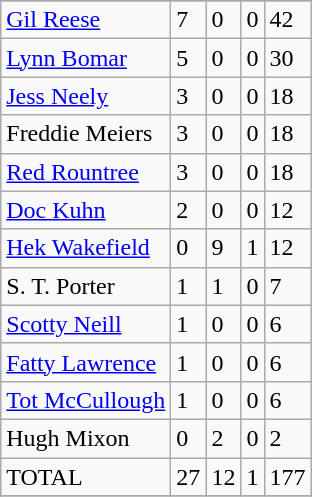<table class="wikitable">
<tr>
</tr>
<tr>
<td><a href='#'>Gil Reese</a></td>
<td>7</td>
<td>0</td>
<td>0</td>
<td>42</td>
</tr>
<tr>
<td><a href='#'>Lynn Bomar</a></td>
<td>5</td>
<td>0</td>
<td>0</td>
<td>30</td>
</tr>
<tr>
<td><a href='#'>Jess Neely</a></td>
<td>3</td>
<td>0</td>
<td>0</td>
<td>18</td>
</tr>
<tr>
<td>Freddie Meiers</td>
<td>3</td>
<td>0</td>
<td>0</td>
<td>18</td>
</tr>
<tr>
<td><a href='#'>Red Rountree</a></td>
<td>3</td>
<td>0</td>
<td>0</td>
<td>18</td>
</tr>
<tr>
<td><a href='#'>Doc Kuhn</a></td>
<td>2</td>
<td>0</td>
<td>0</td>
<td>12</td>
</tr>
<tr>
<td><a href='#'>Hek Wakefield</a></td>
<td>0</td>
<td>9</td>
<td>1</td>
<td>12</td>
</tr>
<tr>
<td>S. T. Porter</td>
<td>1</td>
<td>1</td>
<td>0</td>
<td>7</td>
</tr>
<tr>
<td><a href='#'>Scotty Neill</a></td>
<td>1</td>
<td>0</td>
<td>0</td>
<td>6</td>
</tr>
<tr>
<td><a href='#'>Fatty Lawrence</a></td>
<td>1</td>
<td>0</td>
<td>0</td>
<td>6</td>
</tr>
<tr>
<td><a href='#'>Tot McCullough</a></td>
<td>1</td>
<td>0</td>
<td>0</td>
<td>6</td>
</tr>
<tr>
<td>Hugh Mixon</td>
<td>0</td>
<td>2</td>
<td>0</td>
<td>2</td>
</tr>
<tr>
<td>TOTAL</td>
<td>27</td>
<td>12</td>
<td>1</td>
<td>177</td>
</tr>
<tr>
</tr>
</table>
